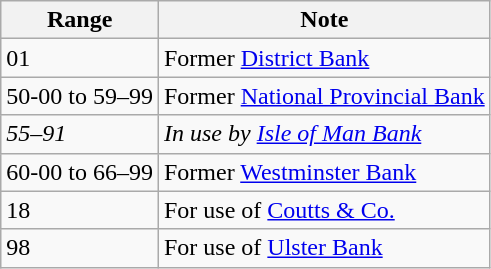<table class="wikitable" style="text-align:left">
<tr>
<th>Range</th>
<th>Note</th>
</tr>
<tr>
<td>01</td>
<td>Former <a href='#'>District Bank</a></td>
</tr>
<tr>
<td>50-00 to 59–99</td>
<td>Former <a href='#'>National Provincial Bank</a></td>
</tr>
<tr>
<td><em>55–91</em></td>
<td><em>In use by <a href='#'>Isle of Man Bank</a></em></td>
</tr>
<tr>
<td>60-00 to 66–99</td>
<td>Former <a href='#'>Westminster Bank</a></td>
</tr>
<tr>
<td>18</td>
<td>For use of <a href='#'>Coutts & Co.</a></td>
</tr>
<tr>
<td>98</td>
<td>For use of <a href='#'>Ulster Bank</a></td>
</tr>
</table>
